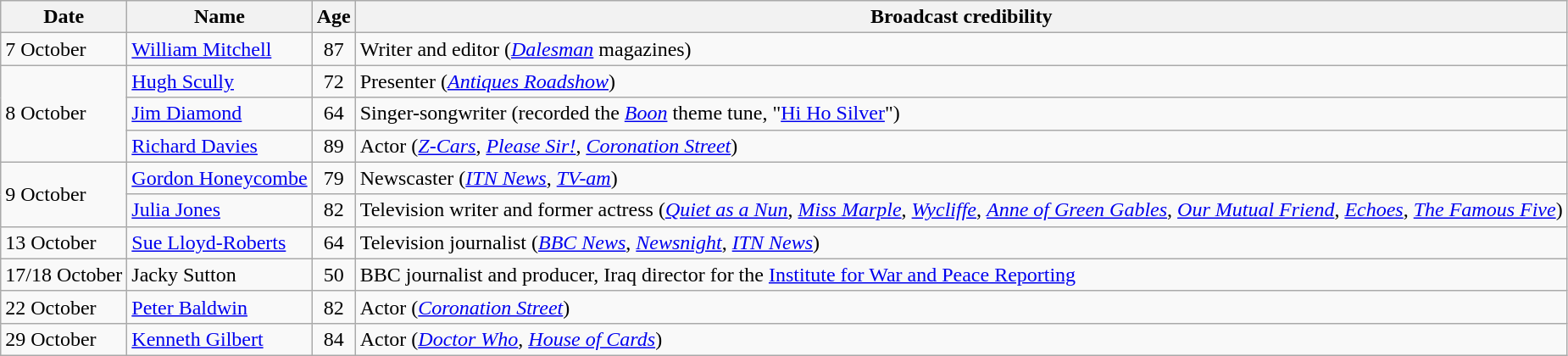<table class="wikitable">
<tr>
<th>Date</th>
<th>Name</th>
<th>Age</th>
<th>Broadcast credibility</th>
</tr>
<tr>
<td>7 October</td>
<td><a href='#'>William Mitchell</a></td>
<td align=center>87</td>
<td>Writer and editor (<em><a href='#'>Dalesman</a></em> magazines)</td>
</tr>
<tr>
<td rowspan=3>8 October</td>
<td><a href='#'>Hugh Scully</a></td>
<td align=center>72</td>
<td>Presenter (<em><a href='#'>Antiques Roadshow</a></em>)</td>
</tr>
<tr>
<td><a href='#'>Jim Diamond</a></td>
<td align=center>64</td>
<td>Singer-songwriter (recorded the <em><a href='#'>Boon</a></em> theme tune, "<a href='#'>Hi Ho Silver</a>")</td>
</tr>
<tr>
<td><a href='#'>Richard Davies</a></td>
<td align=center>89</td>
<td>Actor (<em><a href='#'>Z-Cars</a></em>, <em><a href='#'>Please Sir!</a></em>, <em><a href='#'>Coronation Street</a></em>)</td>
</tr>
<tr>
<td rowspan=2>9 October</td>
<td><a href='#'>Gordon Honeycombe</a></td>
<td align=center>79</td>
<td>Newscaster (<em><a href='#'>ITN News</a></em>, <em><a href='#'>TV-am</a></em>)</td>
</tr>
<tr>
<td><a href='#'>Julia Jones</a></td>
<td align=center>82</td>
<td>Television writer and former actress (<em><a href='#'>Quiet as a Nun</a></em>, <em><a href='#'>Miss Marple</a></em>, <em><a href='#'>Wycliffe</a></em>, <em><a href='#'>Anne of Green Gables</a></em>, <em><a href='#'>Our Mutual Friend</a></em>, <em><a href='#'>Echoes</a></em>, <em><a href='#'>The Famous Five</a></em>)</td>
</tr>
<tr>
<td>13 October</td>
<td><a href='#'>Sue Lloyd-Roberts</a></td>
<td align=center>64</td>
<td>Television journalist (<em><a href='#'>BBC News</a></em>, <em><a href='#'>Newsnight</a></em>, <em><a href='#'>ITN News</a></em>)</td>
</tr>
<tr>
<td>17/18 October</td>
<td>Jacky Sutton</td>
<td align=center>50</td>
<td>BBC journalist and producer, Iraq director for the <a href='#'>Institute for War and Peace Reporting</a></td>
</tr>
<tr>
<td>22 October</td>
<td><a href='#'>Peter Baldwin</a></td>
<td align=center>82</td>
<td>Actor (<em><a href='#'>Coronation Street</a></em>)</td>
</tr>
<tr>
<td>29 October</td>
<td><a href='#'>Kenneth Gilbert</a></td>
<td align=center>84</td>
<td>Actor (<em><a href='#'>Doctor Who</a></em>, <em><a href='#'>House of Cards</a></em>)</td>
</tr>
</table>
